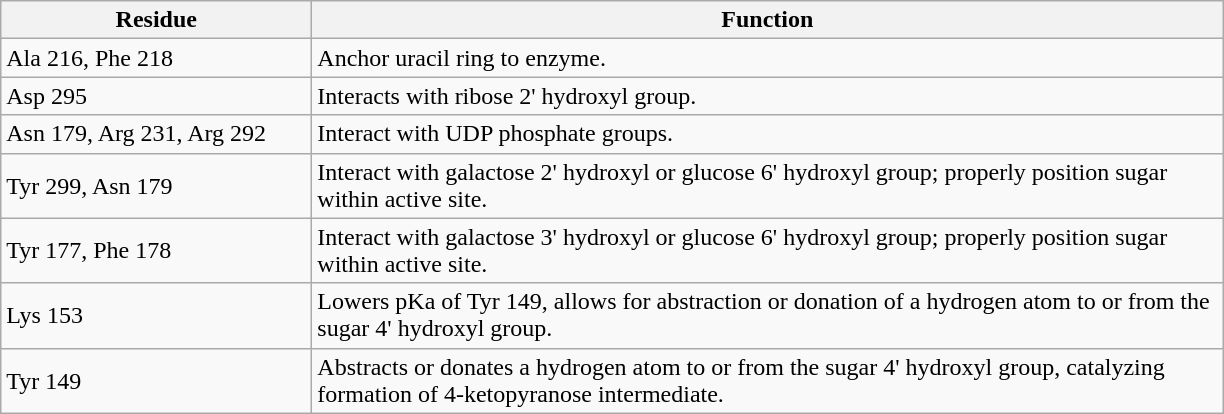<table class="wikitable">
<tr>
<th width="200">Residue</th>
<th width="600">Function</th>
</tr>
<tr>
<td>Ala 216, Phe 218</td>
<td>Anchor uracil ring to enzyme.</td>
</tr>
<tr>
<td>Asp 295</td>
<td>Interacts with ribose 2' hydroxyl group.</td>
</tr>
<tr>
<td>Asn 179, Arg 231, Arg 292</td>
<td>Interact with UDP phosphate groups.</td>
</tr>
<tr>
<td>Tyr 299, Asn 179</td>
<td>Interact with galactose 2' hydroxyl or glucose 6' hydroxyl group; properly position sugar within active site.</td>
</tr>
<tr>
<td>Tyr 177, Phe 178</td>
<td>Interact with galactose 3' hydroxyl or glucose 6' hydroxyl group; properly position sugar within active site.</td>
</tr>
<tr>
<td>Lys 153</td>
<td>Lowers pKa of Tyr 149, allows for abstraction or donation of a hydrogen atom to or from the sugar 4' hydroxyl group.</td>
</tr>
<tr>
<td>Tyr 149</td>
<td>Abstracts or donates a hydrogen atom to or from the sugar 4' hydroxyl group, catalyzing formation of 4-ketopyranose intermediate.</td>
</tr>
</table>
